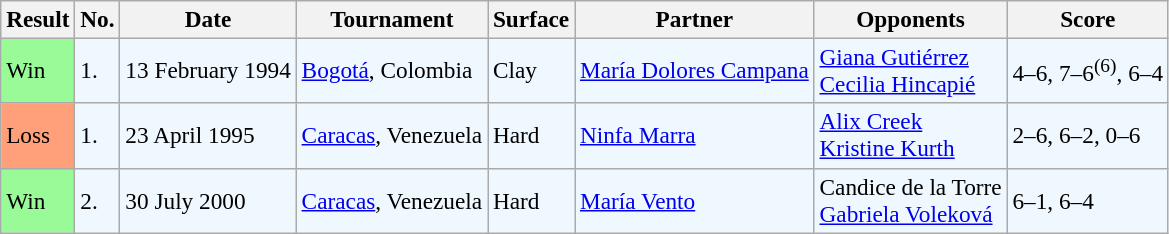<table class="sortable wikitable" style=font-size:97%>
<tr>
<th>Result</th>
<th>No.</th>
<th>Date</th>
<th>Tournament</th>
<th>Surface</th>
<th>Partner</th>
<th>Opponents</th>
<th>Score</th>
</tr>
<tr style="background:#f0f8ff;">
<td style="background:#98fb98;">Win</td>
<td>1.</td>
<td>13 February 1994</td>
<td><a href='#'>Bogotá</a>, Colombia</td>
<td>Clay</td>
<td> <a href='#'>María Dolores Campana</a></td>
<td> <a href='#'>Giana Gutiérrez</a> <br>  <a href='#'>Cecilia Hincapié</a></td>
<td>4–6, 7–6<sup>(6)</sup>, 6–4</td>
</tr>
<tr style="background:#f0f8ff;">
<td style="background:#ffa07a;">Loss</td>
<td>1.</td>
<td>23 April 1995</td>
<td><a href='#'>Caracas</a>, Venezuela</td>
<td>Hard</td>
<td> <a href='#'>Ninfa Marra</a></td>
<td> <a href='#'>Alix Creek</a> <br>  <a href='#'>Kristine Kurth</a></td>
<td>2–6, 6–2, 0–6</td>
</tr>
<tr style="background:#f0f8ff;">
<td style="background:#98fb98;">Win</td>
<td>2.</td>
<td>30 July 2000</td>
<td><a href='#'>Caracas</a>, Venezuela</td>
<td>Hard</td>
<td> <a href='#'>María Vento</a></td>
<td> Candice de la Torre <br>  <a href='#'>Gabriela Voleková</a></td>
<td>6–1, 6–4</td>
</tr>
</table>
